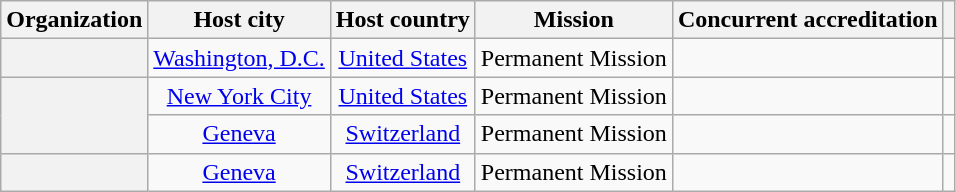<table class="wikitable plainrowheaders" style="text-align:center;">
<tr>
<th scope="col">Organization</th>
<th scope="col">Host city</th>
<th scope="col">Host country</th>
<th scope="col">Mission</th>
<th scope="col">Concurrent accreditation</th>
<th scope="col"></th>
</tr>
<tr>
<th scope="row"></th>
<td><a href='#'>Washington, D.C.</a></td>
<td><a href='#'>United States</a></td>
<td>Permanent Mission</td>
<td></td>
<td></td>
</tr>
<tr>
<th scope="row"  rowspan="2"></th>
<td><a href='#'>New York City</a></td>
<td><a href='#'>United States</a></td>
<td>Permanent Mission</td>
<td></td>
<td></td>
</tr>
<tr>
<td><a href='#'>Geneva</a></td>
<td><a href='#'>Switzerland</a></td>
<td>Permanent Mission</td>
<td></td>
<td></td>
</tr>
<tr>
<th scope="row"></th>
<td><a href='#'>Geneva</a></td>
<td><a href='#'>Switzerland</a></td>
<td>Permanent Mission</td>
<td></td>
<td></td>
</tr>
</table>
